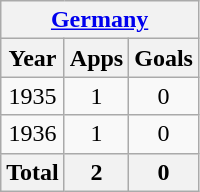<table class="wikitable" style="text-align:center">
<tr>
<th colspan=3><a href='#'>Germany</a></th>
</tr>
<tr>
<th>Year</th>
<th>Apps</th>
<th>Goals</th>
</tr>
<tr>
<td>1935</td>
<td>1</td>
<td>0</td>
</tr>
<tr>
<td>1936</td>
<td>1</td>
<td>0</td>
</tr>
<tr>
<th>Total</th>
<th>2</th>
<th>0</th>
</tr>
</table>
